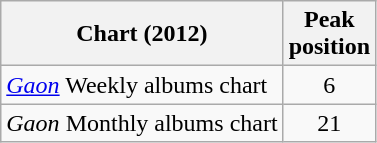<table class="wikitable sortable">
<tr>
<th>Chart (2012)</th>
<th>Peak<br>position</th>
</tr>
<tr>
<td><em><a href='#'>Gaon</a></em> Weekly albums chart</td>
<td align="center">6</td>
</tr>
<tr>
<td><em>Gaon</em> Monthly albums chart</td>
<td align="center">21</td>
</tr>
</table>
